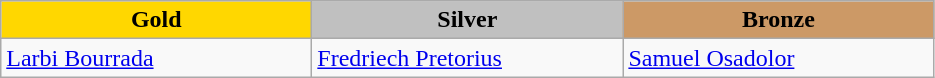<table class="wikitable" style="text-align:left">
<tr align="center">
<td width=200 bgcolor=gold><strong>Gold</strong></td>
<td width=200 bgcolor=silver><strong>Silver</strong></td>
<td width=200 bgcolor=CC9966><strong>Bronze</strong></td>
</tr>
<tr>
<td><a href='#'>Larbi Bourrada</a><br><em></em></td>
<td><a href='#'>Fredriech Pretorius</a><br><em></em></td>
<td><a href='#'>Samuel Osadolor</a><br><em></em></td>
</tr>
</table>
